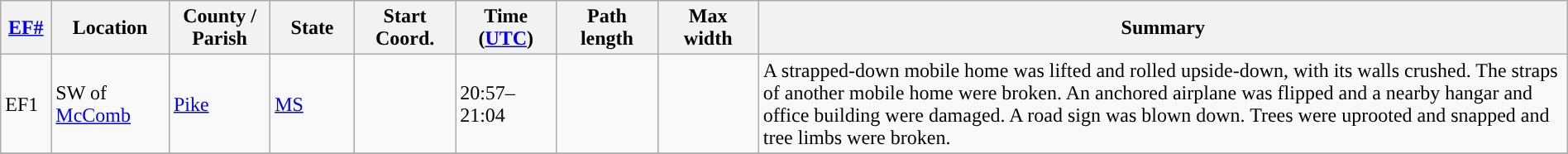<table class="wikitable sortable" style="width:100%;">
<tr>
<th scope="col"  style="width:3%; text-align:center;"><a href='#'>EF#</a></th>
<th scope="col"  style="width:7%; text-align:center;" class="unsortable">Location</th>
<th scope="col"  style="width:6%; text-align:center;" class="unsortable">County / Parish</th>
<th scope="col"  style="width:5%; text-align:center;">State</th>
<th scope="col"  style="width:6%; text-align:center;">Start Coord.</th>
<th scope="col"  style="width:6%; text-align:center;">Time (<a href='#'>UTC</a>)</th>
<th scope="col"  style="width:6%; text-align:center;">Path length</th>
<th scope="col"  style="width:6%; text-align:center;">Max width</th>
<th scope="col" class="unsortable" style="width:48%; text-align:center;">Summary</th>
</tr>
<tr>
<td>EF1</td>
<td>SW of <a href='#'>McComb</a></td>
<td><a href='#'>Pike</a></td>
<td><a href='#'>MS</a></td>
<td></td>
<td>20:57–21:04</td>
<td></td>
<td></td>
<td>A strapped-down mobile home was lifted and rolled upside-down, with its walls crushed. The straps of another mobile home were broken. An anchored airplane was flipped and a nearby hangar and office building were damaged. A road sign was blown down. Trees were uprooted and snapped and tree limbs were broken.</td>
</tr>
<tr>
</tr>
</table>
